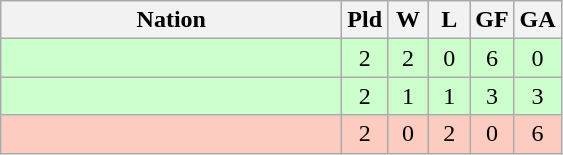<table class=wikitable style="text-align:center">
<tr>
<th width=220>Nation</th>
<th width=20>Pld</th>
<th width=20>W</th>
<th width=20>L</th>
<th width=20>GF</th>
<th width=20>GA</th>
</tr>
<tr bgcolor="#ccffcc">
<td align=left></td>
<td>2</td>
<td>2</td>
<td>0</td>
<td>6</td>
<td>0</td>
</tr>
<tr bgcolor="#ccffcc">
<td align=left></td>
<td>2</td>
<td>1</td>
<td>1</td>
<td>3</td>
<td>3</td>
</tr>
<tr bgcolor="#fcccc">
<td align=left></td>
<td>2</td>
<td>0</td>
<td>2</td>
<td>0</td>
<td>6</td>
</tr>
</table>
